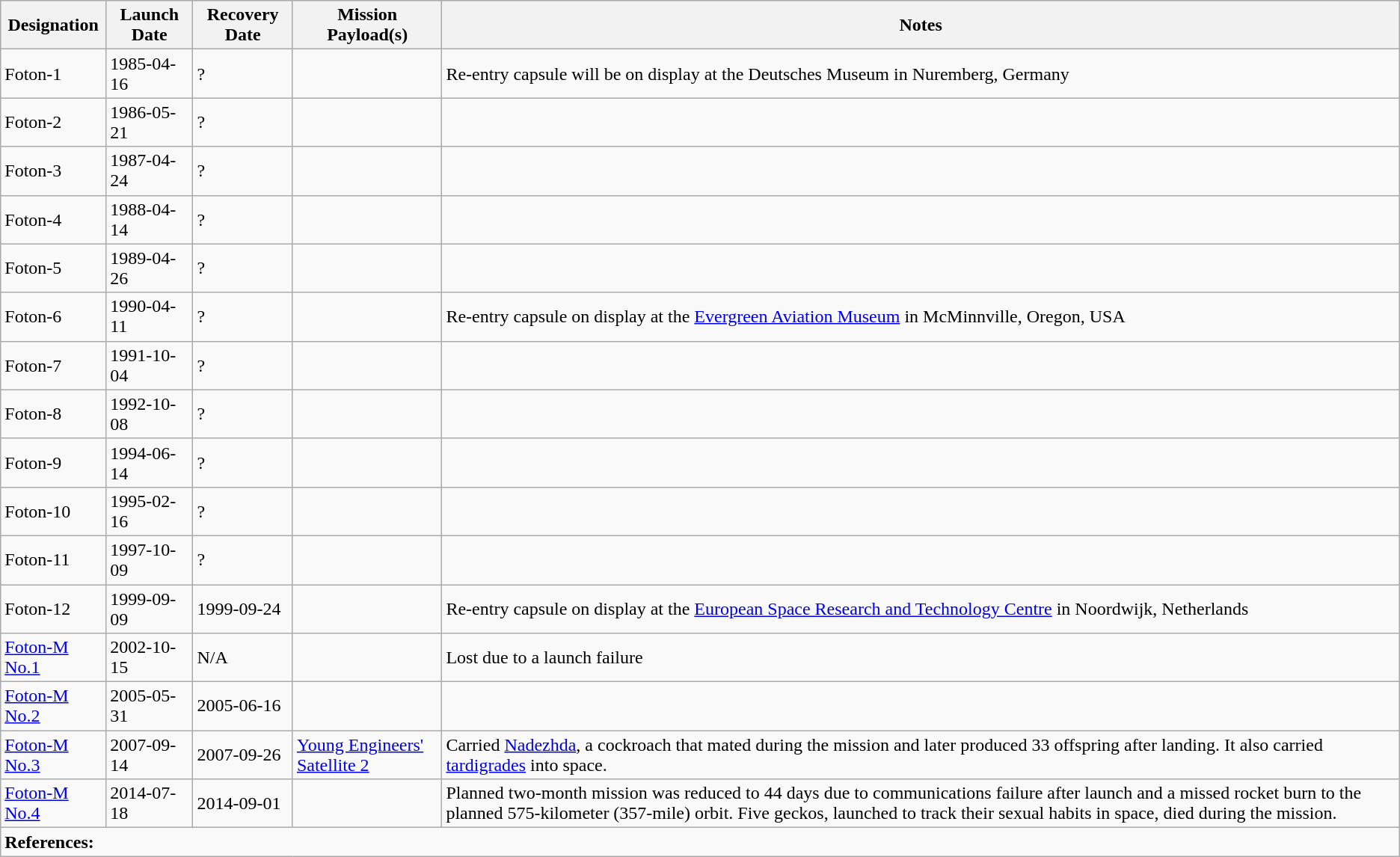<table class="wikitable sortable" border="1">
<tr>
<th>Designation</th>
<th>Launch Date</th>
<th>Recovery Date</th>
<th align="center">Mission Payload(s)</th>
<th align="center">Notes</th>
</tr>
<tr>
<td>Foton-1</td>
<td>1985-04-16</td>
<td>?</td>
<td></td>
<td>Re-entry capsule will be on display at the Deutsches Museum in Nuremberg, Germany</td>
</tr>
<tr>
<td>Foton-2</td>
<td>1986-05-21</td>
<td>?</td>
<td></td>
<td></td>
</tr>
<tr>
<td>Foton-3</td>
<td>1987-04-24</td>
<td>?</td>
<td></td>
<td></td>
</tr>
<tr>
<td>Foton-4</td>
<td>1988-04-14</td>
<td>?</td>
<td></td>
<td></td>
</tr>
<tr>
<td>Foton-5</td>
<td>1989-04-26</td>
<td>?</td>
<td></td>
<td></td>
</tr>
<tr>
<td>Foton-6</td>
<td>1990-04-11</td>
<td>?</td>
<td></td>
<td>Re-entry capsule on display at the <a href='#'>Evergreen Aviation Museum</a> in McMinnville, Oregon, USA</td>
</tr>
<tr>
<td>Foton-7</td>
<td>1991-10-04</td>
<td>?</td>
<td></td>
<td></td>
</tr>
<tr>
<td>Foton-8</td>
<td>1992-10-08</td>
<td>?</td>
<td></td>
<td></td>
</tr>
<tr>
<td>Foton-9</td>
<td>1994-06-14</td>
<td>?</td>
<td></td>
<td></td>
</tr>
<tr>
<td>Foton-10</td>
<td>1995-02-16</td>
<td>?</td>
<td></td>
<td></td>
</tr>
<tr>
<td>Foton-11</td>
<td>1997-10-09</td>
<td>?</td>
<td></td>
<td></td>
</tr>
<tr>
<td>Foton-12</td>
<td>1999-09-09</td>
<td>1999-09-24</td>
<td></td>
<td>Re-entry capsule on display at the <a href='#'>European Space Research and Technology Centre</a> in Noordwijk, Netherlands</td>
</tr>
<tr>
<td><a href='#'>Foton-M No.1</a></td>
<td>2002-10-15</td>
<td>N/A</td>
<td></td>
<td>Lost due to a launch failure</td>
</tr>
<tr>
<td><a href='#'>Foton-M No.2</a></td>
<td>2005-05-31</td>
<td>2005-06-16</td>
<td></td>
<td></td>
</tr>
<tr>
<td><a href='#'>Foton-M No.3</a></td>
<td>2007-09-14</td>
<td>2007-09-26</td>
<td><a href='#'>Young Engineers' Satellite 2</a></td>
<td>Carried <a href='#'>Nadezhda</a>, a cockroach that mated during the mission and later produced 33 offspring after landing. It also carried <a href='#'>tardigrades</a> into space.</td>
</tr>
<tr>
<td><a href='#'>Foton-M No.4</a></td>
<td>2014-07-18</td>
<td>2014-09-01</td>
<td></td>
<td>Planned two-month mission was reduced to 44 days due to communications failure after launch and a missed rocket burn to the planned 575-kilometer (357-mile) orbit. Five geckos, launched to track their sexual habits in space, died during the mission.</td>
</tr>
<tr>
<td colspan="5" style="text-align: left;"><strong>References:</strong> </td>
</tr>
</table>
